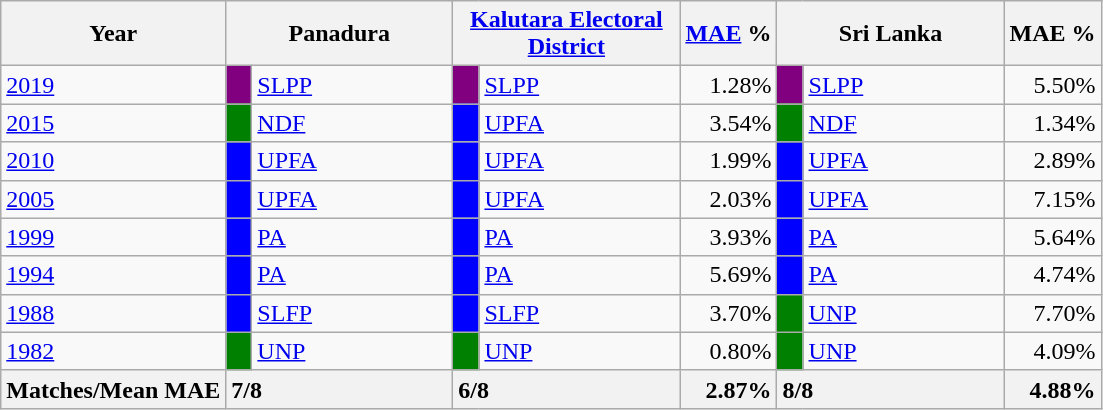<table class="wikitable">
<tr>
<th>Year</th>
<th colspan="2" width="144px">Panadura</th>
<th colspan="2" width="144px"><a href='#'>Kalutara Electoral District</a></th>
<th><a href='#'>MAE</a> %</th>
<th colspan="2" width="144px">Sri Lanka</th>
<th>MAE %</th>
</tr>
<tr>
<td><a href='#'>2019</a></td>
<td style="background-color:purple;" width="10px"></td>
<td style="text-align:left;"><a href='#'>SLPP</a></td>
<td style="background-color:purple;" width="10px"></td>
<td style="text-align:left;"><a href='#'>SLPP</a></td>
<td style="text-align:right;">1.28%</td>
<td style="background-color:purple;" width="10px"></td>
<td style="text-align:left;"><a href='#'>SLPP</a></td>
<td style="text-align:right;">5.50%</td>
</tr>
<tr>
<td><a href='#'>2015</a></td>
<td style="background-color:green;" width="10px"></td>
<td style="text-align:left;"><a href='#'>NDF</a></td>
<td style="background-color:blue;" width="10px"></td>
<td style="text-align:left;"><a href='#'>UPFA</a></td>
<td style="text-align:right;">3.54%</td>
<td style="background-color:green;" width="10px"></td>
<td style="text-align:left;"><a href='#'>NDF</a></td>
<td style="text-align:right;">1.34%</td>
</tr>
<tr>
<td><a href='#'>2010</a></td>
<td style="background-color:blue;" width="10px"></td>
<td style="text-align:left;"><a href='#'>UPFA</a></td>
<td style="background-color:blue;" width="10px"></td>
<td style="text-align:left;"><a href='#'>UPFA</a></td>
<td style="text-align:right;">1.99%</td>
<td style="background-color:blue;" width="10px"></td>
<td style="text-align:left;"><a href='#'>UPFA</a></td>
<td style="text-align:right;">2.89%</td>
</tr>
<tr>
<td><a href='#'>2005</a></td>
<td style="background-color:blue;" width="10px"></td>
<td style="text-align:left;"><a href='#'>UPFA</a></td>
<td style="background-color:blue;" width="10px"></td>
<td style="text-align:left;"><a href='#'>UPFA</a></td>
<td style="text-align:right;">2.03%</td>
<td style="background-color:blue;" width="10px"></td>
<td style="text-align:left;"><a href='#'>UPFA</a></td>
<td style="text-align:right;">7.15%</td>
</tr>
<tr>
<td><a href='#'>1999</a></td>
<td style="background-color:blue;" width="10px"></td>
<td style="text-align:left;"><a href='#'>PA</a></td>
<td style="background-color:blue;" width="10px"></td>
<td style="text-align:left;"><a href='#'>PA</a></td>
<td style="text-align:right;">3.93%</td>
<td style="background-color:blue;" width="10px"></td>
<td style="text-align:left;"><a href='#'>PA</a></td>
<td style="text-align:right;">5.64%</td>
</tr>
<tr>
<td><a href='#'>1994</a></td>
<td style="background-color:blue;" width="10px"></td>
<td style="text-align:left;"><a href='#'>PA</a></td>
<td style="background-color:blue;" width="10px"></td>
<td style="text-align:left;"><a href='#'>PA</a></td>
<td style="text-align:right;">5.69%</td>
<td style="background-color:blue;" width="10px"></td>
<td style="text-align:left;"><a href='#'>PA</a></td>
<td style="text-align:right;">4.74%</td>
</tr>
<tr>
<td><a href='#'>1988</a></td>
<td style="background-color:blue;" width="10px"></td>
<td style="text-align:left;"><a href='#'>SLFP</a></td>
<td style="background-color:blue;" width="10px"></td>
<td style="text-align:left;"><a href='#'>SLFP</a></td>
<td style="text-align:right;">3.70%</td>
<td style="background-color:green;" width="10px"></td>
<td style="text-align:left;"><a href='#'>UNP</a></td>
<td style="text-align:right;">7.70%</td>
</tr>
<tr>
<td><a href='#'>1982</a></td>
<td style="background-color:green;" width="10px"></td>
<td style="text-align:left;"><a href='#'>UNP</a></td>
<td style="background-color:green;" width="10px"></td>
<td style="text-align:left;"><a href='#'>UNP</a></td>
<td style="text-align:right;">0.80%</td>
<td style="background-color:green;" width="10px"></td>
<td style="text-align:left;"><a href='#'>UNP</a></td>
<td style="text-align:right;">4.09%</td>
</tr>
<tr>
<th>Matches/Mean MAE</th>
<th style="text-align:left;"colspan="2" width="144px">7/8</th>
<th style="text-align:left;"colspan="2" width="144px">6/8</th>
<th style="text-align:right;">2.87%</th>
<th style="text-align:left;"colspan="2" width="144px">8/8</th>
<th style="text-align:right;">4.88%</th>
</tr>
</table>
